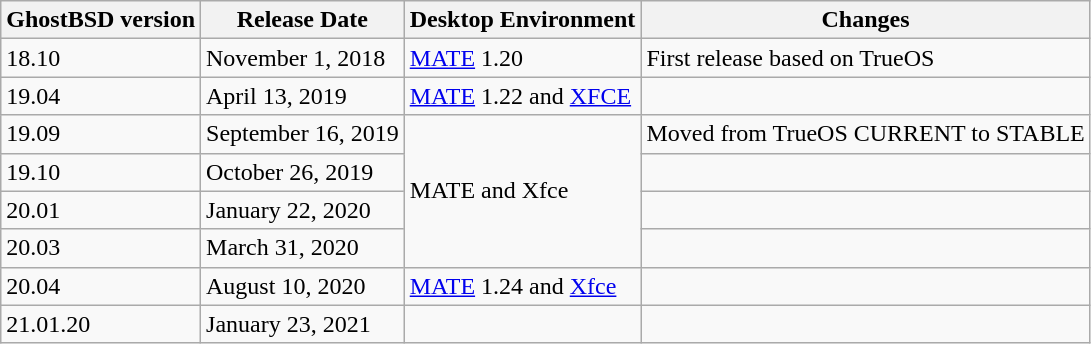<table class="wikitable">
<tr>
<th>GhostBSD version</th>
<th>Release Date</th>
<th>Desktop Environment</th>
<th>Changes</th>
</tr>
<tr>
<td>18.10</td>
<td>November 1, 2018</td>
<td><a href='#'>MATE</a> 1.20</td>
<td>First release based on TrueOS</td>
</tr>
<tr>
<td>19.04</td>
<td>April 13, 2019</td>
<td><a href='#'>MATE</a> 1.22 and <a href='#'>XFCE</a></td>
<td></td>
</tr>
<tr>
<td>19.09</td>
<td>September 16, 2019</td>
<td rowspan="4">MATE and Xfce</td>
<td>Moved from TrueOS CURRENT to STABLE</td>
</tr>
<tr>
<td>19.10</td>
<td>October 26, 2019</td>
<td></td>
</tr>
<tr>
<td>20.01</td>
<td>January 22, 2020</td>
<td></td>
</tr>
<tr>
<td>20.03</td>
<td>March 31, 2020</td>
<td></td>
</tr>
<tr>
<td>20.04</td>
<td>August 10, 2020</td>
<td><a href='#'>MATE</a> 1.24 and <a href='#'>Xfce</a></td>
<td></td>
</tr>
<tr>
<td>21.01.20</td>
<td>January 23, 2021</td>
<td></td>
<td></td>
</tr>
</table>
